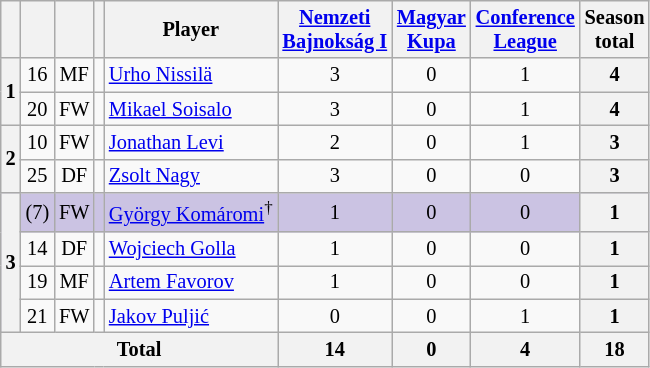<table class="wikitable sortable sticky-header" style="text-align:center; font-size:85%;">
<tr>
<th></th>
<th></th>
<th></th>
<th></th>
<th>Player</th>
<th><a href='#'>Nemzeti<br>Bajnokság I</a></th>
<th><a href='#'>Magyar<br>Kupa</a></th>
<th><a href='#'>Conference<br>League</a></th>
<th>Season<br>total</th>
</tr>
<tr>
<th rowspan="2">1</th>
<td>16</td>
<td>MF</td>
<td></td>
<td style="text-align:left;" data-sort-value="Nissila"><a href='#'>Urho Nissilä</a></td>
<td>3</td>
<td>0</td>
<td>1</td>
<th>4</th>
</tr>
<tr>
<td>20</td>
<td>FW</td>
<td></td>
<td style="text-align:left;" data-sort-value="Soisalo"><a href='#'>Mikael Soisalo</a></td>
<td>3</td>
<td>0</td>
<td>1</td>
<th>4</th>
</tr>
<tr>
<th rowspan="2">2</th>
<td>10</td>
<td>FW</td>
<td></td>
<td style="text-align:left;" data-sort-value="Levi"><a href='#'>Jonathan Levi</a></td>
<td>2</td>
<td>0</td>
<td>1</td>
<th>3</th>
</tr>
<tr>
<td>25</td>
<td>DF</td>
<td></td>
<td style="text-align:left;" data-sort-value="NagyZs"><a href='#'>Zsolt Nagy</a></td>
<td>3</td>
<td>0</td>
<td>0</td>
<th>3</th>
</tr>
<tr bgcolor=#CBC3E3>
<th rowspan="4">3</th>
<td>(7)</td>
<td>FW</td>
<td></td>
<td style="text-align:left;" data-sort-value="Komaromi"><a href='#'>György Komáromi</a><sup>†</sup></td>
<td>1</td>
<td>0</td>
<td>0</td>
<th>1</th>
</tr>
<tr>
<td>14</td>
<td>DF</td>
<td></td>
<td style="text-align:left;" data-sort-value="Golla"><a href='#'>Wojciech Golla</a></td>
<td>1</td>
<td>0</td>
<td>0</td>
<th>1</th>
</tr>
<tr>
<td>19</td>
<td>MF</td>
<td></td>
<td style="text-align:left;" data-sort-value="Favorov"><a href='#'>Artem Favorov</a></td>
<td>1</td>
<td>0</td>
<td>0</td>
<th>1</th>
</tr>
<tr>
<td>21</td>
<td>FW</td>
<td></td>
<td style="text-align:left;" data-sort-value="Puljic"><a href='#'>Jakov Puljić</a></td>
<td>0</td>
<td>0</td>
<td>1</td>
<th>1</th>
</tr>
<tr>
<th colspan="5">Total</th>
<th>14</th>
<th>0</th>
<th>4</th>
<th>18</th>
</tr>
</table>
